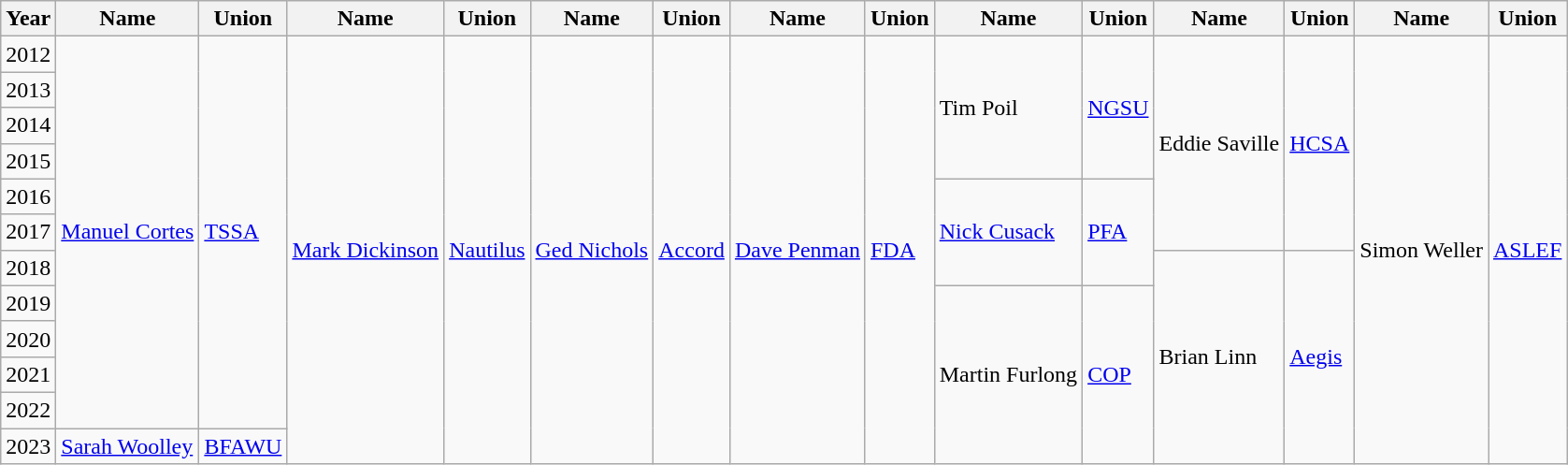<table class="wikitable">
<tr>
<th>Year</th>
<th>Name</th>
<th>Union</th>
<th>Name</th>
<th>Union</th>
<th>Name</th>
<th>Union</th>
<th>Name</th>
<th>Union</th>
<th>Name</th>
<th>Union</th>
<th>Name</th>
<th>Union</th>
<th>Name</th>
<th>Union</th>
</tr>
<tr>
<td>2012</td>
<td rowspan=11><a href='#'>Manuel Cortes</a></td>
<td rowspan=11><a href='#'>TSSA</a></td>
<td rowspan=12><a href='#'>Mark Dickinson</a></td>
<td rowspan=12><a href='#'>Nautilus</a></td>
<td rowspan=12><a href='#'>Ged Nichols</a></td>
<td rowspan=12><a href='#'>Accord</a></td>
<td rowspan=12><a href='#'>Dave Penman</a></td>
<td rowspan=12><a href='#'>FDA</a></td>
<td rowspan=4>Tim Poil</td>
<td rowspan=4><a href='#'>NGSU</a></td>
<td rowspan=6>Eddie Saville</td>
<td rowspan=6><a href='#'>HCSA</a></td>
<td rowspan=12>Simon Weller</td>
<td rowspan=12><a href='#'>ASLEF</a></td>
</tr>
<tr>
<td>2013</td>
</tr>
<tr>
<td>2014</td>
</tr>
<tr>
<td>2015</td>
</tr>
<tr>
<td>2016</td>
<td rowspan=3><a href='#'>Nick Cusack</a></td>
<td rowspan=3><a href='#'>PFA</a></td>
</tr>
<tr>
<td>2017</td>
</tr>
<tr>
<td>2018</td>
<td rowspan=6>Brian Linn</td>
<td rowspan=6><a href='#'>Aegis</a></td>
</tr>
<tr>
<td>2019</td>
<td rowspan=5>Martin Furlong</td>
<td rowspan=5><a href='#'>COP</a></td>
</tr>
<tr>
<td>2020</td>
</tr>
<tr>
<td>2021</td>
</tr>
<tr>
<td>2022</td>
</tr>
<tr>
<td>2023</td>
<td><a href='#'>Sarah Woolley</a></td>
<td><a href='#'>BFAWU</a></td>
</tr>
</table>
